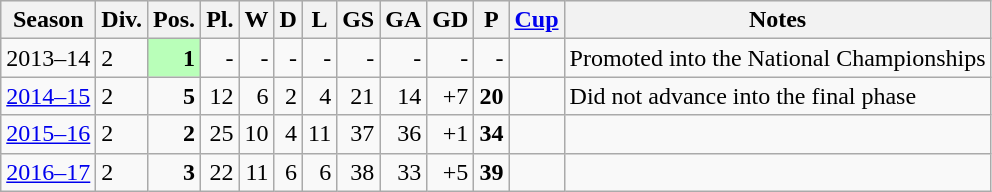<table class="wikitable">
<tr style="background:#efefef;">
<th>Season</th>
<th>Div.</th>
<th>Pos.</th>
<th>Pl.</th>
<th>W</th>
<th>D</th>
<th>L</th>
<th>GS</th>
<th>GA</th>
<th>GD</th>
<th>P</th>
<th><a href='#'>Cup</a></th>
<th>Notes</th>
</tr>
<tr>
<td>2013–14</td>
<td>2</td>
<td align=right bgcolor=B9FFB9><strong>1</strong></td>
<td align=right>-</td>
<td align=right>-</td>
<td align=right>-</td>
<td align=right>-</td>
<td align=right>-</td>
<td align=right>-</td>
<td align=right>-</td>
<td align=right>-</td>
<td></td>
<td>Promoted into the National Championships</td>
</tr>
<tr>
<td><a href='#'>2014–15</a></td>
<td>2</td>
<td align=right><strong>5</strong></td>
<td align=right>12</td>
<td align=right>6</td>
<td align=right>2</td>
<td align=right>4</td>
<td align=right>21</td>
<td align=right>14</td>
<td align=right>+7</td>
<td align=right><strong>20</strong></td>
<td></td>
<td>Did not advance into the final phase</td>
</tr>
<tr>
<td><a href='#'>2015–16</a></td>
<td>2</td>
<td align=right><strong>2</strong></td>
<td align=right>25</td>
<td align=right>10</td>
<td align=right>4</td>
<td align=right>11</td>
<td align=right>37</td>
<td align=right>36</td>
<td align=right>+1</td>
<td align=right><strong>34</strong></td>
<td></td>
<td></td>
</tr>
<tr>
<td><a href='#'>2016–17</a></td>
<td>2</td>
<td align=right><strong>3</strong></td>
<td align=right>22</td>
<td align=right>11</td>
<td align=right>6</td>
<td align=right>6</td>
<td align=right>38</td>
<td align=right>33</td>
<td align=right>+5</td>
<td align=right><strong>39</strong></td>
<td></td>
<td></td>
</tr>
</table>
